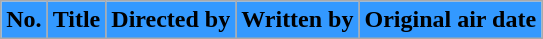<table class="wikitable plainrowheaders" style="background:#fff;">
<tr>
<th style="background:#39f;">No.</th>
<th style="background:#39f;">Title</th>
<th style="background:#39f;">Directed by</th>
<th style="background:#39f;">Written by</th>
<th style="background:#39f;">Original air date<br>



</th>
</tr>
</table>
